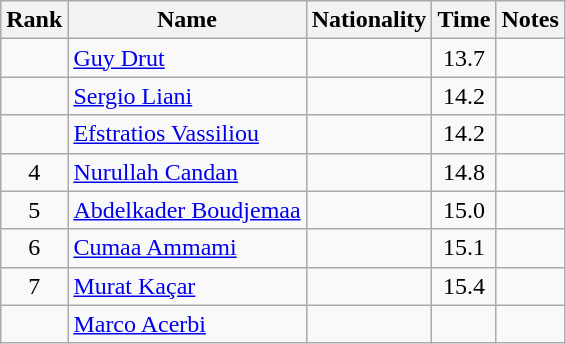<table class="wikitable sortable" style="text-align:center">
<tr>
<th>Rank</th>
<th>Name</th>
<th>Nationality</th>
<th>Time</th>
<th>Notes</th>
</tr>
<tr>
<td></td>
<td align=left><a href='#'>Guy Drut</a></td>
<td align=left></td>
<td>13.7</td>
<td></td>
</tr>
<tr>
<td></td>
<td align=left><a href='#'>Sergio Liani</a></td>
<td align=left></td>
<td>14.2</td>
<td></td>
</tr>
<tr>
<td></td>
<td align=left><a href='#'>Efstratios Vassiliou</a></td>
<td align=left></td>
<td>14.2</td>
<td></td>
</tr>
<tr>
<td>4</td>
<td align=left><a href='#'>Nurullah Candan</a></td>
<td align=left></td>
<td>14.8</td>
<td></td>
</tr>
<tr>
<td>5</td>
<td align=left><a href='#'>Abdelkader Boudjemaa</a></td>
<td align=left></td>
<td>15.0</td>
<td></td>
</tr>
<tr>
<td>6</td>
<td align=left><a href='#'>Cumaa Ammami</a></td>
<td align=left></td>
<td>15.1</td>
<td></td>
</tr>
<tr>
<td>7</td>
<td align=left><a href='#'>Murat Kaçar</a></td>
<td align=left></td>
<td>15.4</td>
<td></td>
</tr>
<tr>
<td></td>
<td align=left><a href='#'>Marco Acerbi</a></td>
<td align=left></td>
<td></td>
<td></td>
</tr>
</table>
